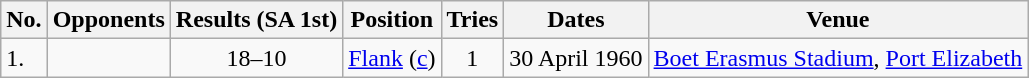<table class="wikitable">
<tr>
<th>No.</th>
<th>Opponents</th>
<th>Results (SA 1st)</th>
<th>Position</th>
<th>Tries</th>
<th>Dates</th>
<th>Venue</th>
</tr>
<tr>
<td>1.</td>
<td></td>
<td align="center">18–10</td>
<td><a href='#'>Flank</a> (<a href='#'>c</a>)</td>
<td align="center">1</td>
<td>30 April 1960</td>
<td><a href='#'>Boet Erasmus Stadium</a>, <a href='#'>Port Elizabeth</a></td>
</tr>
</table>
